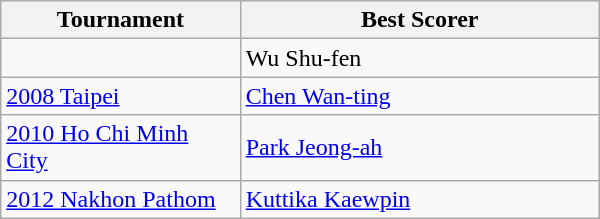<table class=wikitable style="width: 400px;">
<tr>
<th style="width: 40%;">Tournament</th>
<th style="width: 60%;">Best Scorer</th>
</tr>
<tr>
<td></td>
<td> Wu Shu-fen</td>
</tr>
<tr>
<td><a href='#'>2008 Taipei</a></td>
<td> <a href='#'>Chen Wan-ting</a></td>
</tr>
<tr>
<td><a href='#'>2010 Ho Chi Minh City</a></td>
<td> <a href='#'>Park Jeong-ah</a></td>
</tr>
<tr>
<td><a href='#'>2012 Nakhon Pathom</a></td>
<td> <a href='#'>Kuttika Kaewpin</a></td>
</tr>
</table>
